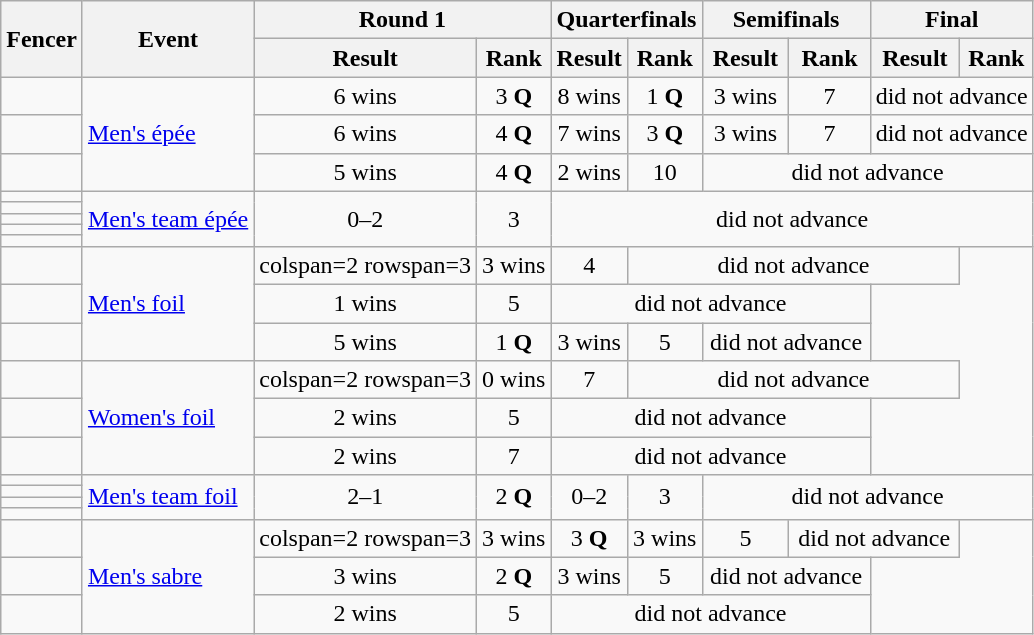<table class="wikitable sortable" style="text-align:center">
<tr>
<th rowspan=2>Fencer</th>
<th rowspan=2>Event</th>
<th colspan=2>Round 1</th>
<th colspan=2>Quarterfinals</th>
<th colspan=2>Semifinals</th>
<th colspan=2>Final</th>
</tr>
<tr>
<th>Result</th>
<th>Rank</th>
<th>Result</th>
<th>Rank</th>
<th>Result</th>
<th>Rank</th>
<th>Result</th>
<th>Rank</th>
</tr>
<tr>
<td align=left></td>
<td align=left rowspan=3><a href='#'>Men's épée</a></td>
<td>6 wins</td>
<td>3 <strong>Q</strong></td>
<td>8 wins</td>
<td>1 <strong>Q</strong></td>
<td>3 wins</td>
<td>7</td>
<td colspan=2>did not advance</td>
</tr>
<tr>
<td align=left></td>
<td>6 wins</td>
<td>4 <strong>Q</strong></td>
<td>7 wins</td>
<td>3 <strong>Q</strong></td>
<td>3 wins</td>
<td>7</td>
<td colspan=2>did not advance</td>
</tr>
<tr>
<td align=left></td>
<td>5 wins</td>
<td>4 <strong>Q</strong></td>
<td>2 wins</td>
<td>10</td>
<td colspan=4>did not advance</td>
</tr>
<tr>
<td align=left></td>
<td align=left rowspan=5><a href='#'>Men's team épée</a></td>
<td rowspan=5>0–2</td>
<td rowspan=5>3</td>
<td colspan=6 rowspan=5>did not advance</td>
</tr>
<tr>
<td align=left></td>
</tr>
<tr>
<td align=left></td>
</tr>
<tr>
<td align=left></td>
</tr>
<tr>
<td align=left></td>
</tr>
<tr>
<td align=left></td>
<td align=left rowspan=3><a href='#'>Men's foil</a></td>
<td>colspan=2 rowspan=3 </td>
<td>3 wins</td>
<td>4</td>
<td colspan=4>did not advance</td>
</tr>
<tr>
<td align=left></td>
<td>1 wins</td>
<td>5</td>
<td colspan=4>did not advance</td>
</tr>
<tr>
<td align=left></td>
<td>5 wins</td>
<td>1 <strong>Q</strong></td>
<td>3 wins</td>
<td>5</td>
<td colspan=2>did not advance</td>
</tr>
<tr>
<td align=left></td>
<td align=left rowspan=3><a href='#'>Women's foil</a></td>
<td>colspan=2 rowspan=3 </td>
<td>0 wins</td>
<td>7</td>
<td colspan=4>did not advance</td>
</tr>
<tr>
<td align=left></td>
<td>2 wins</td>
<td>5</td>
<td colspan=4>did not advance</td>
</tr>
<tr>
<td align=left></td>
<td>2 wins</td>
<td>7</td>
<td colspan=4>did not advance</td>
</tr>
<tr>
<td align=left></td>
<td align=left rowspan=4><a href='#'>Men's team foil</a></td>
<td rowspan=4>2–1</td>
<td rowspan=4>2 <strong>Q</strong></td>
<td rowspan=4>0–2</td>
<td rowspan=4>3</td>
<td colspan=4 rowspan=4>did not advance</td>
</tr>
<tr>
<td align=left></td>
</tr>
<tr>
<td align=left></td>
</tr>
<tr>
<td align=left></td>
</tr>
<tr>
<td align=left></td>
<td align=left rowspan=3><a href='#'>Men's sabre</a></td>
<td>colspan=2 rowspan=3 </td>
<td>3 wins</td>
<td>3 <strong>Q</strong></td>
<td>3 wins</td>
<td>5</td>
<td colspan=2>did not advance</td>
</tr>
<tr>
<td align=left></td>
<td>3 wins</td>
<td>2 <strong>Q</strong></td>
<td>3 wins</td>
<td>5</td>
<td colspan=2>did not advance</td>
</tr>
<tr>
<td align=left></td>
<td>2 wins</td>
<td>5</td>
<td colspan=4>did not advance</td>
</tr>
</table>
